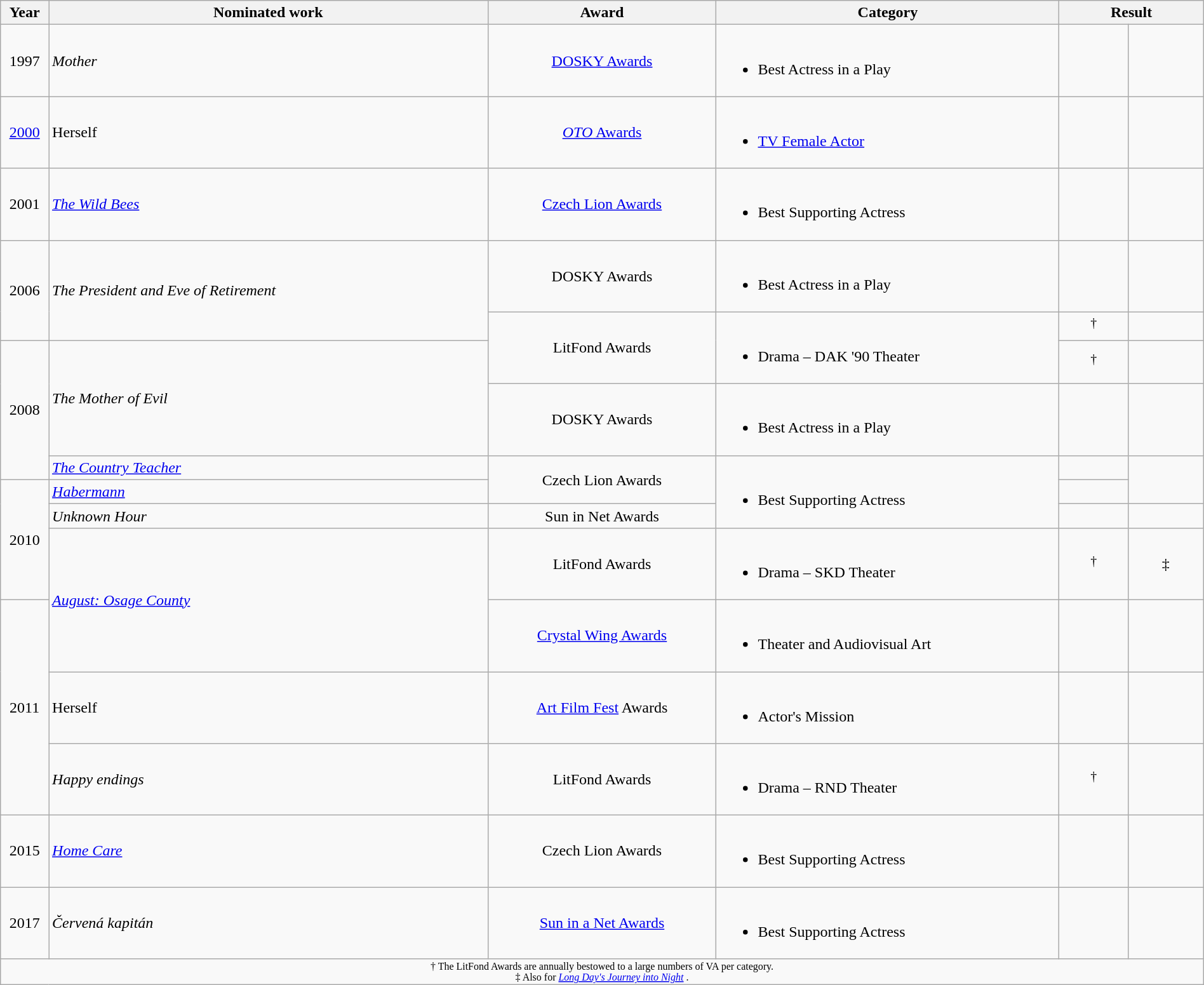<table class="wikitable" style="text-align:center; width:100%">
<tr>
<th width=4%>Year</th>
<th width=36.5%>Nominated work</th>
<th width=19%>Award</th>
<th width=28.5%>Category</th>
<th width=12% colspan=2>Result</th>
</tr>
<tr>
<td>1997</td>
<td align=left><em>Mother</em> </td>
<td><a href='#'>DOSKY Awards</a></td>
<td align=left><br><ul><li>Best Actress in a Play</li></ul></td>
<td></td>
<td></td>
</tr>
<tr>
<td><a href='#'>2000</a></td>
<td align=left>Herself </td>
<td><a href='#'><em>OTO</em> Awards</a></td>
<td align=left><br><ul><li><a href='#'>TV Female Actor</a></li></ul></td>
<td></td>
<td></td>
</tr>
<tr>
<td>2001</td>
<td align=left><em><a href='#'>The Wild Bees</a></em> </td>
<td><a href='#'>Czech Lion Awards</a></td>
<td align=left><br><ul><li>Best Supporting Actress</li></ul></td>
<td></td>
<td></td>
</tr>
<tr>
<td rowspan=2>2006</td>
<td rowspan=2 align=left><em>The President and Eve of Retirement</em> </td>
<td>DOSKY Awards</td>
<td align=left><br><ul><li>Best Actress in a Play</li></ul></td>
<td></td>
<td></td>
</tr>
<tr>
<td rowspan=2>LitFond Awards</td>
<td rowspan=2 align=left><br><ul><li>Drama – DAK '90 Theater</li></ul></td>
<td><sup>†</sup></td>
<td></td>
</tr>
<tr>
<td rowspan=3>2008</td>
<td rowspan=2 align=left><em>The Mother of Evil</em> </td>
<td><sup>†</sup></td>
<td></td>
</tr>
<tr>
<td>DOSKY Awards</td>
<td align=left><br><ul><li>Best Actress in a Play</li></ul></td>
<td></td>
<td></td>
</tr>
<tr>
<td align=left><em><a href='#'>The Country Teacher</a></em> </td>
<td rowspan=2>Czech Lion Awards</td>
<td align=left rowspan=3><br><ul><li>Best Supporting Actress</li></ul></td>
<td></td>
<td rowspan=2></td>
</tr>
<tr>
<td rowspan=3>2010</td>
<td align=left><em><a href='#'>Habermann</a></em> </td>
<td></td>
</tr>
<tr>
<td align=left><em>Unknown Hour</em></td>
<td>Sun in Net Awards</td>
<td></td>
<td></td>
</tr>
<tr>
<td rowspan=2 align=left><em><a href='#'>August: Osage County</a></em> </td>
<td>LitFond Awards</td>
<td align=left><br><ul><li>Drama – SKD Theater</li></ul></td>
<td><sup>†</sup></td>
<td>‡</td>
</tr>
<tr>
<td rowspan=3>2011</td>
<td><a href='#'>Crystal Wing Awards</a></td>
<td align=left><br><ul><li>Theater and Audiovisual Art</li></ul></td>
<td></td>
<td></td>
</tr>
<tr>
<td align=left>Herself </td>
<td><a href='#'>Art Film Fest</a> Awards</td>
<td align=left><br><ul><li>Actor's Mission</li></ul></td>
<td></td>
<td></td>
</tr>
<tr>
<td align=left><em>Happy endings</em> </td>
<td>LitFond Awards</td>
<td align=left><br><ul><li>Drama – RND Theater</li></ul></td>
<td><sup>†</sup></td>
<td></td>
</tr>
<tr>
<td>2015</td>
<td align=left><em><a href='#'>Home Care</a></em> </td>
<td>Czech Lion Awards</td>
<td align=left><br><ul><li>Best Supporting Actress</li></ul></td>
<td></td>
<td></td>
</tr>
<tr>
<td>2017</td>
<td align=left><em>Červená kapitán</em> </td>
<td><a href='#'>Sun in a Net Awards</a></td>
<td align=left><br><ul><li>Best Supporting Actress</li></ul></td>
<td></td>
<td></td>
</tr>
<tr>
<td colspan=6 width=30% style=font-size:8pt>† The LitFond Awards are annually bestowed to a large numbers of VA per category. <br>‡ Also for <em><a href='#'>Long Day's Journey into Night</a></em> .</td>
</tr>
</table>
